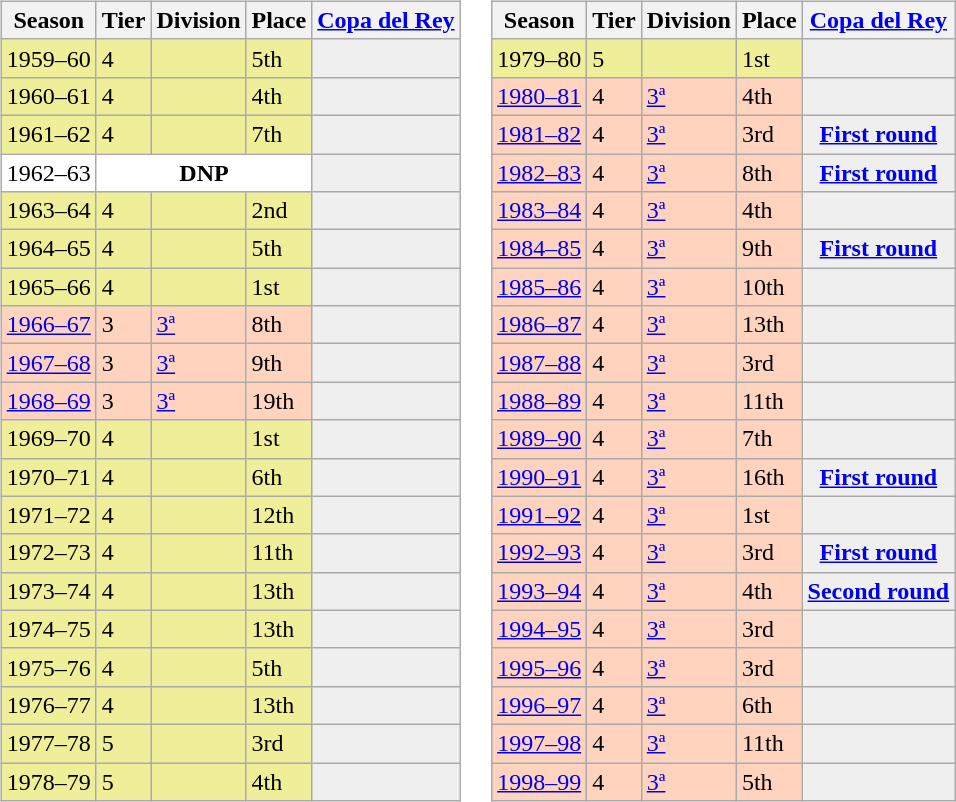<table>
<tr>
<td valign="top" width=0%><br><table class="wikitable">
<tr style="background:#f0f6fa;">
<th>Season</th>
<th>Tier</th>
<th>Division</th>
<th>Place</th>
<th><a href='#'>Copa del Rey</a></th>
</tr>
<tr>
<td style="background:#EFEF99;">1959–60</td>
<td style="background:#EFEF99;">4</td>
<td style="background:#EFEF99;"></td>
<td style="background:#EFEF99;">5th</td>
<th style="background:#efefef;"></th>
</tr>
<tr>
<td style="background:#EFEF99;">1960–61</td>
<td style="background:#EFEF99;">4</td>
<td style="background:#EFEF99;"></td>
<td style="background:#EFEF99;">4th</td>
<th style="background:#efefef;"></th>
</tr>
<tr>
<td style="background:#EFEF99;">1961–62</td>
<td style="background:#EFEF99;">4</td>
<td style="background:#EFEF99;"></td>
<td style="background:#EFEF99;">7th</td>
<th style="background:#efefef;"></th>
</tr>
<tr>
<td style="background:#FFFFFF;">1962–63</td>
<th style="background:#FFFFFF;" colspan="3">DNP</th>
<th style="background:#efefef;"></th>
</tr>
<tr>
<td style="background:#EFEF99;">1963–64</td>
<td style="background:#EFEF99;">4</td>
<td style="background:#EFEF99;"></td>
<td style="background:#EFEF99;">2nd</td>
<th style="background:#efefef;"></th>
</tr>
<tr>
<td style="background:#EFEF99;">1964–65</td>
<td style="background:#EFEF99;">4</td>
<td style="background:#EFEF99;"></td>
<td style="background:#EFEF99;">5th</td>
<th style="background:#efefef;"></th>
</tr>
<tr>
<td style="background:#EFEF99;">1965–66</td>
<td style="background:#EFEF99;">4</td>
<td style="background:#EFEF99;"></td>
<td style="background:#EFEF99;">1st</td>
<th style="background:#efefef;"></th>
</tr>
<tr>
<td style="background:#FFD3BD;"><a href='#'>1966–67</a></td>
<td style="background:#FFD3BD;">3</td>
<td style="background:#FFD3BD;"><a href='#'>3ª</a></td>
<td style="background:#FFD3BD;">8th</td>
<td style="background:#efefef;"></td>
</tr>
<tr>
<td style="background:#FFD3BD;"><a href='#'>1967–68</a></td>
<td style="background:#FFD3BD;">3</td>
<td style="background:#FFD3BD;"><a href='#'>3ª</a></td>
<td style="background:#FFD3BD;">9th</td>
<th style="background:#efefef;"></th>
</tr>
<tr>
<td style="background:#FFD3BD;"><a href='#'>1968–69</a></td>
<td style="background:#FFD3BD;">3</td>
<td style="background:#FFD3BD;"><a href='#'>3ª</a></td>
<td style="background:#FFD3BD;">19th</td>
<th style="background:#efefef;"></th>
</tr>
<tr>
<td style="background:#EFEF99;">1969–70</td>
<td style="background:#EFEF99;">4</td>
<td style="background:#EFEF99;"></td>
<td style="background:#EFEF99;">1st</td>
<th style="background:#efefef;"></th>
</tr>
<tr>
<td style="background:#EFEF99;">1970–71</td>
<td style="background:#EFEF99;">4</td>
<td style="background:#EFEF99;"></td>
<td style="background:#EFEF99;">6th</td>
<th style="background:#efefef;"></th>
</tr>
<tr>
<td style="background:#EFEF99;">1971–72</td>
<td style="background:#EFEF99;">4</td>
<td style="background:#EFEF99;"></td>
<td style="background:#EFEF99;">12th</td>
<th style="background:#efefef;"></th>
</tr>
<tr>
<td style="background:#EFEF99;">1972–73</td>
<td style="background:#EFEF99;">4</td>
<td style="background:#EFEF99;"></td>
<td style="background:#EFEF99;">11th</td>
<th style="background:#efefef;"></th>
</tr>
<tr>
<td style="background:#EFEF99;">1973–74</td>
<td style="background:#EFEF99;">4</td>
<td style="background:#EFEF99;"></td>
<td style="background:#EFEF99;">13th</td>
<th style="background:#efefef;"></th>
</tr>
<tr>
<td style="background:#EFEF99;">1974–75</td>
<td style="background:#EFEF99;">4</td>
<td style="background:#EFEF99;"></td>
<td style="background:#EFEF99;">13th</td>
<th style="background:#efefef;"></th>
</tr>
<tr>
<td style="background:#EFEF99;">1975–76</td>
<td style="background:#EFEF99;">4</td>
<td style="background:#EFEF99;"></td>
<td style="background:#EFEF99;">5th</td>
<th style="background:#efefef;"></th>
</tr>
<tr>
<td style="background:#EFEF99;">1976–77</td>
<td style="background:#EFEF99;">4</td>
<td style="background:#EFEF99;"></td>
<td style="background:#EFEF99;">13th</td>
<th style="background:#efefef;"></th>
</tr>
<tr>
<td style="background:#EFEF99;">1977–78</td>
<td style="background:#EFEF99;">5</td>
<td style="background:#EFEF99;"></td>
<td style="background:#EFEF99;">3rd</td>
<th style="background:#efefef;"></th>
</tr>
<tr>
<td style="background:#EFEF99;">1978–79</td>
<td style="background:#EFEF99;">5</td>
<td style="background:#EFEF99;"></td>
<td style="background:#EFEF99;">4th</td>
<th style="background:#efefef;"></th>
</tr>
</table>
</td>
<td valign="top" width=0%><br><table class="wikitable">
<tr style="background:#f0f6fa;">
<th>Season</th>
<th>Tier</th>
<th>Division</th>
<th>Place</th>
<th><a href='#'>Copa del Rey</a></th>
</tr>
<tr>
<td style="background:#EFEF99;">1979–80</td>
<td style="background:#EFEF99;">5</td>
<td style="background:#EFEF99;"></td>
<td style="background:#EFEF99;">1st</td>
<th style="background:#efefef;"></th>
</tr>
<tr>
<td style="background:#FFD3BD;"><a href='#'>1980–81</a></td>
<td style="background:#FFD3BD;">4</td>
<td style="background:#FFD3BD;"><a href='#'>3ª</a></td>
<td style="background:#FFD3BD;">4th</td>
<th style="background:#efefef;"></th>
</tr>
<tr>
<td style="background:#FFD3BD;"><a href='#'>1981–82</a></td>
<td style="background:#FFD3BD;">4</td>
<td style="background:#FFD3BD;"><a href='#'>3ª</a></td>
<td style="background:#FFD3BD;">3rd</td>
<th style="background:#efefef;"><a href='#'>First round</a></th>
</tr>
<tr>
<td style="background:#FFD3BD;"><a href='#'>1982–83</a></td>
<td style="background:#FFD3BD;">4</td>
<td style="background:#FFD3BD;"><a href='#'>3ª</a></td>
<td style="background:#FFD3BD;">8th</td>
<th style="background:#efefef;"><a href='#'>First round</a></th>
</tr>
<tr>
<td style="background:#FFD3BD;"><a href='#'>1983–84</a></td>
<td style="background:#FFD3BD;">4</td>
<td style="background:#FFD3BD;"><a href='#'>3ª</a></td>
<td style="background:#FFD3BD;">4th</td>
<th style="background:#efefef;"></th>
</tr>
<tr>
<td style="background:#FFD3BD;"><a href='#'>1984–85</a></td>
<td style="background:#FFD3BD;">4</td>
<td style="background:#FFD3BD;"><a href='#'>3ª</a></td>
<td style="background:#FFD3BD;">9th</td>
<th style="background:#efefef;"><a href='#'>First round</a></th>
</tr>
<tr>
<td style="background:#FFD3BD;"><a href='#'>1985–86</a></td>
<td style="background:#FFD3BD;">4</td>
<td style="background:#FFD3BD;"><a href='#'>3ª</a></td>
<td style="background:#FFD3BD;">10th</td>
<th style="background:#efefef;"></th>
</tr>
<tr>
<td style="background:#FFD3BD;"><a href='#'>1986–87</a></td>
<td style="background:#FFD3BD;">4</td>
<td style="background:#FFD3BD;"><a href='#'>3ª</a></td>
<td style="background:#FFD3BD;">13th</td>
<th style="background:#efefef;"></th>
</tr>
<tr>
<td style="background:#FFD3BD;"><a href='#'>1987–88</a></td>
<td style="background:#FFD3BD;">4</td>
<td style="background:#FFD3BD;"><a href='#'>3ª</a></td>
<td style="background:#FFD3BD;">3rd</td>
<th style="background:#efefef;"></th>
</tr>
<tr>
<td style="background:#FFD3BD;"><a href='#'>1988–89</a></td>
<td style="background:#FFD3BD;">4</td>
<td style="background:#FFD3BD;"><a href='#'>3ª</a></td>
<td style="background:#FFD3BD;">11th</td>
<th style="background:#efefef;"></th>
</tr>
<tr>
<td style="background:#FFD3BD;"><a href='#'>1989–90</a></td>
<td style="background:#FFD3BD;">4</td>
<td style="background:#FFD3BD;"><a href='#'>3ª</a></td>
<td style="background:#FFD3BD;">7th</td>
<th style="background:#efefef;"></th>
</tr>
<tr>
<td style="background:#FFD3BD;"><a href='#'>1990–91</a></td>
<td style="background:#FFD3BD;">4</td>
<td style="background:#FFD3BD;"><a href='#'>3ª</a></td>
<td style="background:#FFD3BD;">16th</td>
<th style="background:#efefef;"><a href='#'>First round</a></th>
</tr>
<tr>
<td style="background:#FFD3BD;"><a href='#'>1991–92</a></td>
<td style="background:#FFD3BD;">4</td>
<td style="background:#FFD3BD;"><a href='#'>3ª</a></td>
<td style="background:#FFD3BD;">1st</td>
<th style="background:#efefef;"></th>
</tr>
<tr>
<td style="background:#FFD3BD;"><a href='#'>1992–93</a></td>
<td style="background:#FFD3BD;">4</td>
<td style="background:#FFD3BD;"><a href='#'>3ª</a></td>
<td style="background:#FFD3BD;">3rd</td>
<th style="background:#efefef;"><a href='#'>First round</a></th>
</tr>
<tr>
<td style="background:#FFD3BD;"><a href='#'>1993–94</a></td>
<td style="background:#FFD3BD;">4</td>
<td style="background:#FFD3BD;"><a href='#'>3ª</a></td>
<td style="background:#FFD3BD;">4th</td>
<th style="background:#efefef;"><a href='#'>Second round</a></th>
</tr>
<tr>
<td style="background:#FFD3BD;"><a href='#'>1994–95</a></td>
<td style="background:#FFD3BD;">4</td>
<td style="background:#FFD3BD;"><a href='#'>3ª</a></td>
<td style="background:#FFD3BD;">3rd</td>
<th style="background:#efefef;"></th>
</tr>
<tr>
<td style="background:#FFD3BD;"><a href='#'>1995–96</a></td>
<td style="background:#FFD3BD;">4</td>
<td style="background:#FFD3BD;"><a href='#'>3ª</a></td>
<td style="background:#FFD3BD;">3rd</td>
<th style="background:#efefef;"></th>
</tr>
<tr>
<td style="background:#FFD3BD;"><a href='#'>1996–97</a></td>
<td style="background:#FFD3BD;">4</td>
<td style="background:#FFD3BD;"><a href='#'>3ª</a></td>
<td style="background:#FFD3BD;">6th</td>
<th style="background:#efefef;"></th>
</tr>
<tr>
<td style="background:#FFD3BD;"><a href='#'>1997–98</a></td>
<td style="background:#FFD3BD;">4</td>
<td style="background:#FFD3BD;"><a href='#'>3ª</a></td>
<td style="background:#FFD3BD;">11th</td>
<th style="background:#efefef;"></th>
</tr>
<tr>
<td style="background:#FFD3BD;"><a href='#'>1998–99</a></td>
<td style="background:#FFD3BD;">4</td>
<td style="background:#FFD3BD;"><a href='#'>3ª</a></td>
<td style="background:#FFD3BD;">5th</td>
<th style="background:#efefef;"></th>
</tr>
</table>
</td>
</tr>
</table>
